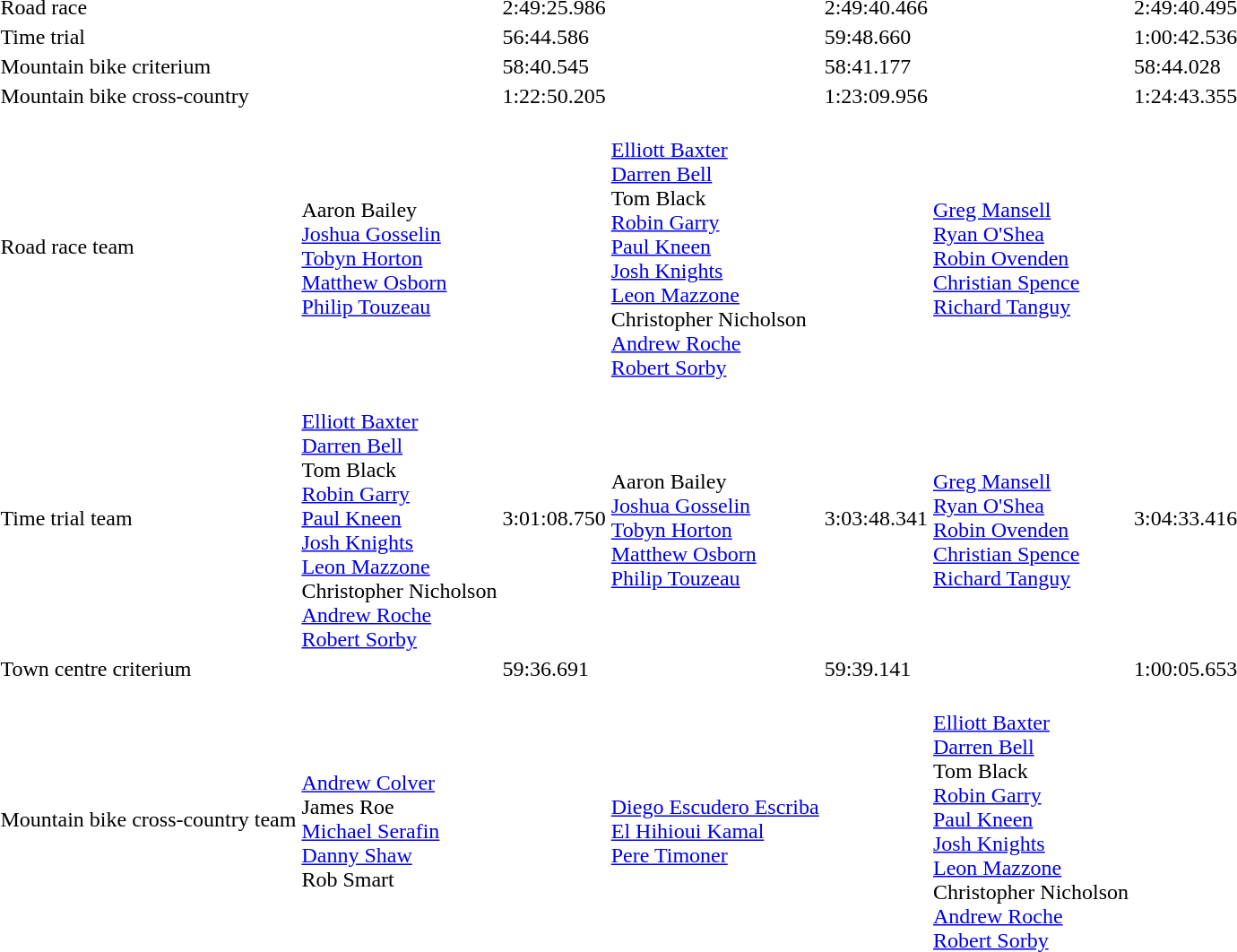<table>
<tr>
<td>Road race</td>
<td></td>
<td>2:49:25.986</td>
<td></td>
<td>2:49:40.466</td>
<td></td>
<td>2:49:40.495</td>
</tr>
<tr>
<td>Time trial</td>
<td></td>
<td>56:44.586</td>
<td></td>
<td>59:48.660</td>
<td></td>
<td>1:00:42.536</td>
</tr>
<tr>
<td>Mountain bike criterium</td>
<td></td>
<td>58:40.545</td>
<td></td>
<td>58:41.177</td>
<td></td>
<td>58:44.028</td>
</tr>
<tr>
<td>Mountain bike cross-country</td>
<td></td>
<td>1:22:50.205</td>
<td></td>
<td>1:23:09.956</td>
<td></td>
<td>1:24:43.355</td>
</tr>
<tr>
<td>Road race team</td>
<td><br>Aaron Bailey<br><a href='#'>Joshua Gosselin</a><br><a href='#'>Tobyn Horton</a><br><a href='#'>Matthew Osborn</a><br><a href='#'>Philip Touzeau</a></td>
<td></td>
<td><br><a href='#'>Elliott Baxter</a><br><a href='#'>Darren Bell</a><br>Tom Black<br><a href='#'>Robin Garry</a><br><a href='#'>Paul Kneen</a><br><a href='#'>Josh Knights</a><br><a href='#'>Leon Mazzone</a><br>Christopher Nicholson<br><a href='#'>Andrew Roche</a><br><a href='#'>Robert Sorby</a></td>
<td></td>
<td><br><a href='#'>Greg Mansell</a><br><a href='#'>Ryan O'Shea</a><br><a href='#'>Robin Ovenden</a><br><a href='#'>Christian Spence</a><br><a href='#'>Richard Tanguy</a></td>
<td></td>
</tr>
<tr>
<td>Time trial team</td>
<td><br><a href='#'>Elliott Baxter</a><br><a href='#'>Darren Bell</a><br>Tom Black<br><a href='#'>Robin Garry</a><br><a href='#'>Paul Kneen</a><br><a href='#'>Josh Knights</a><br><a href='#'>Leon Mazzone</a><br>Christopher Nicholson<br><a href='#'>Andrew Roche</a><br><a href='#'>Robert Sorby</a></td>
<td>3:01:08.750</td>
<td><br>Aaron Bailey<br><a href='#'>Joshua Gosselin</a><br><a href='#'>Tobyn Horton</a><br><a href='#'>Matthew Osborn</a><br><a href='#'>Philip Touzeau</a></td>
<td>3:03:48.341</td>
<td><br><a href='#'>Greg Mansell</a><br><a href='#'>Ryan O'Shea</a><br><a href='#'>Robin Ovenden</a><br><a href='#'>Christian Spence</a><br><a href='#'>Richard Tanguy</a></td>
<td>3:04:33.416</td>
</tr>
<tr>
<td>Town centre criterium</td>
<td></td>
<td>59:36.691</td>
<td></td>
<td>59:39.141</td>
<td></td>
<td>1:00:05.653</td>
</tr>
<tr>
<td>Mountain bike cross-country team</td>
<td><br><a href='#'>Andrew Colver</a><br>James Roe<br><a href='#'>Michael Serafin</a><br><a href='#'>Danny Shaw</a><br>Rob Smart</td>
<td></td>
<td><br><a href='#'>Diego Escudero Escriba</a><br><a href='#'>El Hihioui Kamal</a><br><a href='#'>Pere Timoner</a></td>
<td></td>
<td><br><a href='#'>Elliott Baxter</a><br><a href='#'>Darren Bell</a><br>Tom Black<br><a href='#'>Robin Garry</a><br><a href='#'>Paul Kneen</a><br><a href='#'>Josh Knights</a><br><a href='#'>Leon Mazzone</a><br>Christopher Nicholson<br><a href='#'>Andrew Roche</a><br><a href='#'>Robert Sorby</a></td>
<td></td>
</tr>
</table>
